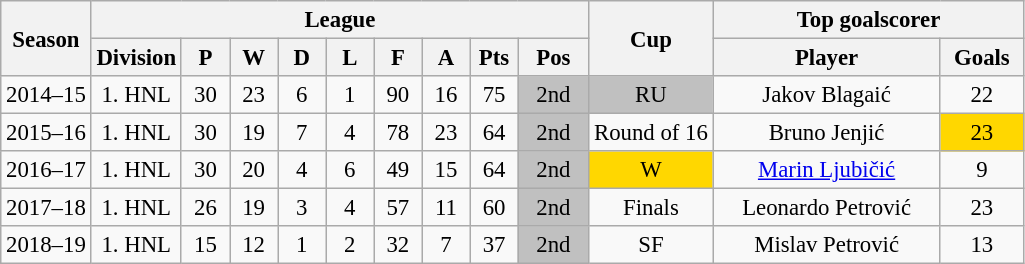<table class="wikitable sortable" style="font-size:95%; text-align: center;">
<tr>
<th rowspan=2>Season</th>
<th colspan=9>League</th>
<th rowspan=2>Cup</th>
<th colspan=2 width="200">Top goalscorer</th>
</tr>
<tr>
<th>Division</th>
<th width="25">P</th>
<th width="25">W</th>
<th width="25">D</th>
<th width="25">L</th>
<th width="25">F</th>
<th width="25">A</th>
<th width="25">Pts</th>
<th width="40">Pos</th>
<th>Player</th>
<th>Goals</th>
</tr>
<tr>
<td>2014–15</td>
<td>1. HNL</td>
<td>30</td>
<td>23</td>
<td>6</td>
<td>1</td>
<td>90</td>
<td>16</td>
<td>75</td>
<td bgcolor=silver>2nd</td>
<td bgcolor=silver>RU</td>
<td>Jakov Blagaić</td>
<td>22</td>
</tr>
<tr>
<td>2015–16</td>
<td>1. HNL</td>
<td>30</td>
<td>19</td>
<td>7</td>
<td>4</td>
<td>78</td>
<td>23</td>
<td>64</td>
<td bgcolor=silver>2nd</td>
<td>Round of 16</td>
<td>Bruno Jenjić</td>
<td bgcolor=gold>23</td>
</tr>
<tr>
<td>2016–17</td>
<td>1. HNL</td>
<td>30</td>
<td>20</td>
<td>4</td>
<td>6</td>
<td>49</td>
<td>15</td>
<td>64</td>
<td bgcolor=silver>2nd</td>
<td bgcolor=gold>W</td>
<td><a href='#'>Marin Ljubičić</a></td>
<td>9</td>
</tr>
<tr>
<td>2017–18</td>
<td>1. HNL</td>
<td>26</td>
<td>19</td>
<td>3</td>
<td>4</td>
<td>57</td>
<td>11</td>
<td>60</td>
<td bgcolor=silver>2nd</td>
<td>Finals</td>
<td>Leonardo Petrović</td>
<td>23</td>
</tr>
<tr>
<td>2018–19</td>
<td>1. HNL</td>
<td>15</td>
<td>12</td>
<td>1</td>
<td>2</td>
<td>32</td>
<td>7</td>
<td>37</td>
<td bgcolor=silver>2nd</td>
<td>SF</td>
<td>Mislav Petrović</td>
<td>13</td>
</tr>
</table>
